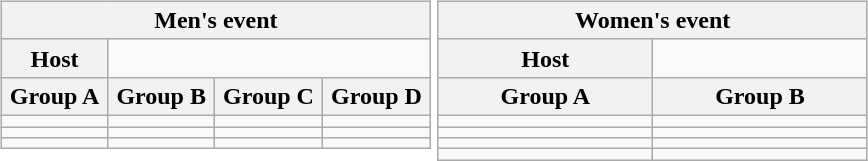<table>
<tr>
<td valign="top" width=50%><br><table class="wikitable" style= "text-align: left; Width:100%">
<tr>
<th colspan= 4>Men's event</th>
</tr>
<tr>
<th>Host</th>
<td colspan= 3></td>
</tr>
<tr>
<th>Group A</th>
<th>Group B</th>
<th>Group C</th>
<th>Group D</th>
</tr>
<tr>
<td></td>
<td></td>
<td></td>
<td></td>
</tr>
<tr>
<td></td>
<td></td>
<td></td>
<td></td>
</tr>
<tr>
<td></td>
<td></td>
<td></td>
<td></td>
</tr>
</table>
</td>
<td valign="top" width=50%><br><table class="wikitable" style= "text-align: left; Width:100%">
<tr>
<th colspan= 2>Women's event</th>
</tr>
<tr>
<th>Host</th>
<td></td>
</tr>
<tr>
<th>Group A</th>
<th>Group B</th>
</tr>
<tr>
<td></td>
<td></td>
</tr>
<tr>
<td></td>
<td></td>
</tr>
<tr>
<td></td>
<td></td>
</tr>
<tr>
<td></td>
<td></td>
</tr>
</table>
</td>
</tr>
</table>
